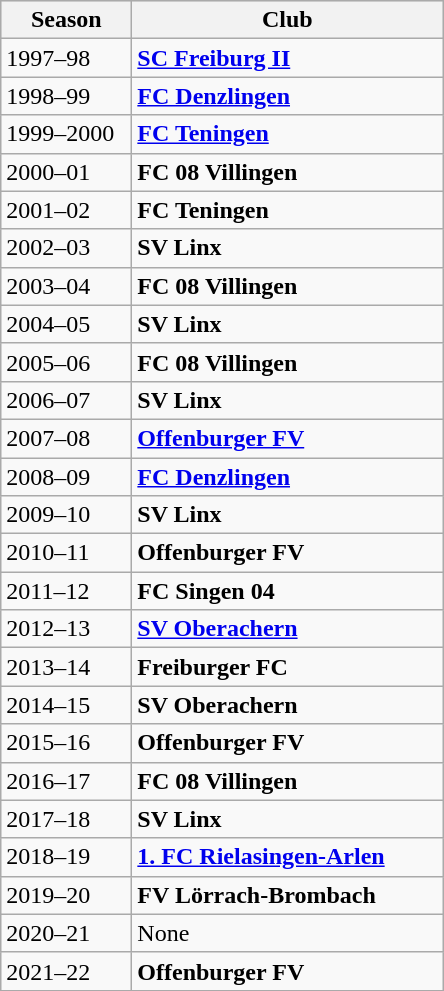<table class="wikitable">
<tr align="center" bgcolor="#dfdfdf">
<th width="80">Season</th>
<th width="200">Club</th>
</tr>
<tr>
<td>1997–98</td>
<td><strong><a href='#'>SC Freiburg II</a></strong></td>
</tr>
<tr>
<td>1998–99</td>
<td><strong><a href='#'>FC Denzlingen</a></strong></td>
</tr>
<tr>
<td>1999–2000</td>
<td><strong><a href='#'>FC Teningen</a></strong></td>
</tr>
<tr>
<td>2000–01</td>
<td><strong>FC 08 Villingen</strong></td>
</tr>
<tr>
<td>2001–02</td>
<td><strong>FC Teningen</strong></td>
</tr>
<tr>
<td>2002–03</td>
<td><strong>SV Linx</strong></td>
</tr>
<tr>
<td>2003–04</td>
<td><strong>FC 08 Villingen</strong></td>
</tr>
<tr>
<td>2004–05</td>
<td><strong>SV Linx</strong></td>
</tr>
<tr>
<td>2005–06</td>
<td><strong>FC 08 Villingen</strong></td>
</tr>
<tr>
<td>2006–07</td>
<td><strong>SV Linx</strong></td>
</tr>
<tr>
<td>2007–08</td>
<td><strong><a href='#'>Offenburger FV</a></strong></td>
</tr>
<tr>
<td>2008–09</td>
<td><strong><a href='#'>FC Denzlingen</a></strong></td>
</tr>
<tr>
<td>2009–10</td>
<td><strong>SV Linx</strong></td>
</tr>
<tr>
<td>2010–11</td>
<td><strong>Offenburger FV</strong></td>
</tr>
<tr>
<td>2011–12</td>
<td><strong>FC Singen 04</strong></td>
</tr>
<tr>
<td>2012–13</td>
<td><strong><a href='#'>SV Oberachern</a></strong></td>
</tr>
<tr>
<td>2013–14</td>
<td><strong>Freiburger FC</strong></td>
</tr>
<tr>
<td>2014–15</td>
<td><strong>SV Oberachern</strong></td>
</tr>
<tr>
<td>2015–16</td>
<td><strong>Offenburger FV</strong></td>
</tr>
<tr>
<td>2016–17</td>
<td><strong>FC 08 Villingen</strong></td>
</tr>
<tr>
<td>2017–18</td>
<td><strong>SV Linx</strong></td>
</tr>
<tr>
<td>2018–19</td>
<td><strong><a href='#'>1. FC Rielasingen-Arlen</a></strong></td>
</tr>
<tr>
<td>2019–20</td>
<td><strong>FV Lörrach-Brombach</strong></td>
</tr>
<tr>
<td>2020–21</td>
<td>None</td>
</tr>
<tr>
<td>2021–22</td>
<td><strong>Offenburger FV</strong></td>
</tr>
</table>
